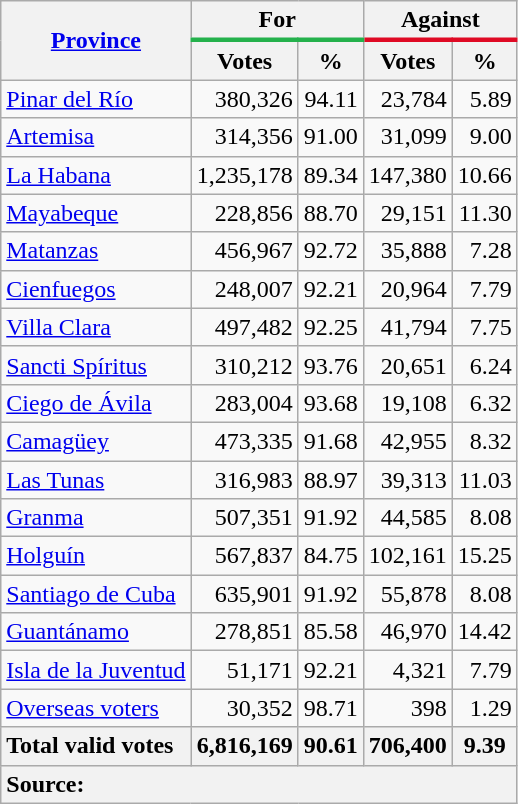<table class="wikitable sortable" style="text-align:right">
<tr>
<th rowspan=2><a href='#'>Province</a></th>
<th colspan=2 style="border-bottom:#24B14C solid 3px">For</th>
<th colspan=2 style="border-bottom:#DF0A24 solid 3px">Against</th>
</tr>
<tr>
<th>Votes</th>
<th>%</th>
<th>Votes</th>
<th>%</th>
</tr>
<tr>
<td align=left><a href='#'>Pinar del Río</a></td>
<td>380,326</td>
<td>94.11</td>
<td>23,784</td>
<td>5.89</td>
</tr>
<tr>
<td align=left><a href='#'>Artemisa</a></td>
<td>314,356</td>
<td>91.00</td>
<td>31,099</td>
<td>9.00</td>
</tr>
<tr>
<td align=left><a href='#'>La Habana</a></td>
<td>1,235,178</td>
<td>89.34</td>
<td>147,380</td>
<td>10.66</td>
</tr>
<tr>
<td align=left><a href='#'>Mayabeque</a></td>
<td>228,856</td>
<td>88.70</td>
<td>29,151</td>
<td>11.30</td>
</tr>
<tr>
<td align=left><a href='#'>Matanzas</a></td>
<td>456,967</td>
<td>92.72</td>
<td>35,888</td>
<td>7.28</td>
</tr>
<tr>
<td align=left><a href='#'>Cienfuegos</a></td>
<td>248,007</td>
<td>92.21</td>
<td>20,964</td>
<td>7.79</td>
</tr>
<tr>
<td align=left><a href='#'>Villa Clara</a></td>
<td>497,482</td>
<td>92.25</td>
<td>41,794</td>
<td>7.75</td>
</tr>
<tr>
<td align=left><a href='#'>Sancti Spíritus</a></td>
<td>310,212</td>
<td>93.76</td>
<td>20,651</td>
<td>6.24</td>
</tr>
<tr>
<td align=left><a href='#'>Ciego de Ávila</a></td>
<td>283,004</td>
<td>93.68</td>
<td>19,108</td>
<td>6.32</td>
</tr>
<tr>
<td align=left><a href='#'>Camagüey</a></td>
<td>473,335</td>
<td>91.68</td>
<td>42,955</td>
<td>8.32</td>
</tr>
<tr>
<td align=left><a href='#'>Las Tunas</a></td>
<td>316,983</td>
<td>88.97</td>
<td>39,313</td>
<td>11.03</td>
</tr>
<tr>
<td align=left><a href='#'>Granma</a></td>
<td>507,351</td>
<td>91.92</td>
<td>44,585</td>
<td>8.08</td>
</tr>
<tr>
<td align=left><a href='#'>Holguín</a></td>
<td>567,837</td>
<td>84.75</td>
<td>102,161</td>
<td>15.25</td>
</tr>
<tr>
<td align=left><a href='#'>Santiago de Cuba</a></td>
<td>635,901</td>
<td>91.92</td>
<td>55,878</td>
<td>8.08</td>
</tr>
<tr>
<td align=left><a href='#'>Guantánamo</a></td>
<td>278,851</td>
<td>85.58</td>
<td>46,970</td>
<td>14.42</td>
</tr>
<tr>
<td align=left><a href='#'>Isla de la Juventud</a></td>
<td>51,171</td>
<td>92.21</td>
<td>4,321</td>
<td>7.79</td>
</tr>
<tr>
<td align=left><a href='#'>Overseas voters</a></td>
<td>30,352</td>
<td>98.71</td>
<td>398</td>
<td>1.29</td>
</tr>
<tr>
<th style="text-align:left">Total valid votes</th>
<th>6,816,169</th>
<th>90.61</th>
<th>706,400</th>
<th>9.39</th>
</tr>
<tr>
<th style="text-align:left" colspan=5>Source: </th>
</tr>
</table>
